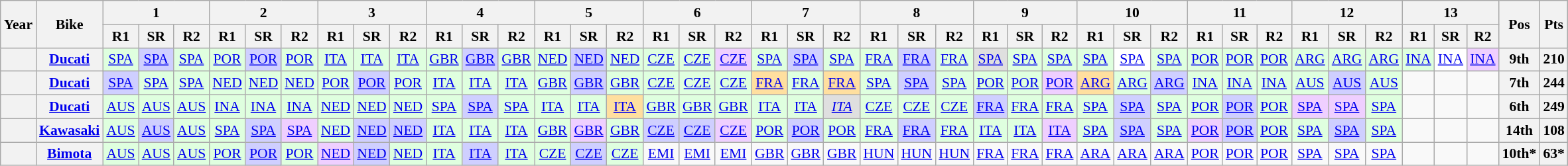<table class="wikitable" style="text-align:center; font-size:90%;">
<tr>
<th rowspan="2">Year</th>
<th rowspan="2">Bike</th>
<th colspan="3">1</th>
<th colspan="3">2</th>
<th colspan="3">3</th>
<th colspan="3">4</th>
<th colspan="3">5</th>
<th colspan="3">6</th>
<th colspan="3">7</th>
<th colspan="3">8</th>
<th colspan="3">9</th>
<th colspan="3">10</th>
<th colspan="3">11</th>
<th colspan="3">12</th>
<th colspan="3">13</th>
<th rowspan="2">Pos</th>
<th rowspan="2">Pts</th>
</tr>
<tr>
<th>R1</th>
<th>SR</th>
<th>R2</th>
<th>R1</th>
<th>SR</th>
<th>R2</th>
<th>R1</th>
<th>SR</th>
<th>R2</th>
<th>R1</th>
<th>SR</th>
<th>R2</th>
<th>R1</th>
<th>SR</th>
<th>R2</th>
<th>R1</th>
<th>SR</th>
<th>R2</th>
<th>R1</th>
<th>SR</th>
<th>R2</th>
<th>R1</th>
<th>SR</th>
<th>R2</th>
<th>R1</th>
<th>SR</th>
<th>R2</th>
<th>R1</th>
<th>SR</th>
<th>R2</th>
<th>R1</th>
<th>SR</th>
<th>R2</th>
<th>R1</th>
<th>SR</th>
<th>R2</th>
<th>R1</th>
<th>SR</th>
<th>R2</th>
</tr>
<tr>
<th></th>
<th><a href='#'>Ducati</a></th>
<td style="background:#dfffdf;"><a href='#'>SPA</a><br></td>
<td style="background:#cfcfff;"><a href='#'>SPA</a><br></td>
<td style="background:#dfffdf;"><a href='#'>SPA</a><br></td>
<td style="background:#dfffdf;"><a href='#'>POR</a><br></td>
<td style="background:#cfcfff;"><a href='#'>POR</a><br></td>
<td style="background:#dfffdf;"><a href='#'>POR</a><br></td>
<td style="background:#dfffdf;"><a href='#'>ITA</a><br></td>
<td style="background:#dfffdf;"><a href='#'>ITA</a><br></td>
<td style="background:#dfffdf;"><a href='#'>ITA</a><br></td>
<td style="background:#dfffdf;"><a href='#'>GBR</a><br></td>
<td style="background:#cfcfff;"><a href='#'>GBR</a><br></td>
<td style="background:#dfffdf;"><a href='#'>GBR</a><br></td>
<td style="background:#dfffdf;"><a href='#'>NED</a><br></td>
<td style="background:#cfcfff;"><a href='#'>NED</a><br></td>
<td style="background:#dfffdf;"><a href='#'>NED</a><br></td>
<td style="background:#dfffdf;"><a href='#'>CZE</a><br></td>
<td style="background:#dfffdf;"><a href='#'>CZE</a><br></td>
<td style="background:#efcfff;"><a href='#'>CZE</a><br></td>
<td style="background:#dfffdf;"><a href='#'>SPA</a><br></td>
<td style="background:#cfcfff;"><a href='#'>SPA</a><br></td>
<td style="background:#dfffdf;"><a href='#'>SPA</a><br></td>
<td style="background:#dfffdf;"><a href='#'>FRA</a><br></td>
<td style="background:#cfcfff;"><a href='#'>FRA</a><br></td>
<td style="background:#dfffdf;"><a href='#'>FRA</a><br></td>
<td style="background:#dfdfdf;"><a href='#'>SPA</a><br></td>
<td style="background:#dfffdf;"><a href='#'>SPA</a><br></td>
<td style="background:#dfffdf;"><a href='#'>SPA</a><br></td>
<td style="background:#dfffdf;"><a href='#'>SPA</a><br></td>
<td style="background:#ffffff;"><a href='#'>SPA</a><br></td>
<td style="background:#dfffdf;"><a href='#'>SPA</a><br></td>
<td style="background:#dfffdf;"><a href='#'>POR</a><br></td>
<td style="background:#dfffdf;"><a href='#'>POR</a><br></td>
<td style="background:#dfffdf;"><a href='#'>POR</a><br></td>
<td style="background:#dfffdf;"><a href='#'>ARG</a><br></td>
<td style="background:#dfffdf;"><a href='#'>ARG</a><br></td>
<td style="background:#dfffdf;"><a href='#'>ARG</a><br></td>
<td style="background:#dfffdf;"><a href='#'>INA</a><br></td>
<td style="background:#ffffff;"><a href='#'>INA</a><br></td>
<td style="background:#efcfff;"><a href='#'>INA</a><br></td>
<th>9th</th>
<th>210</th>
</tr>
<tr>
<th></th>
<th><a href='#'>Ducati</a></th>
<td style="background:#cfcfff;"><a href='#'>SPA</a><br></td>
<td style="background:#dfffdf;"><a href='#'>SPA</a><br></td>
<td style="background:#dfffdf;"><a href='#'>SPA</a><br></td>
<td style="background:#dfffdf;"><a href='#'>NED</a><br></td>
<td style="background:#dfffdf;"><a href='#'>NED</a><br></td>
<td style="background:#dfffdf;"><a href='#'>NED</a><br></td>
<td style="background:#dfffdf;"><a href='#'>POR</a><br></td>
<td style="background:#cfcfff;"><a href='#'>POR</a><br></td>
<td style="background:#dfffdf;"><a href='#'>POR</a><br></td>
<td style="background:#dfffdf;"><a href='#'>ITA</a><br></td>
<td style="background:#dfffdf;"><a href='#'>ITA</a><br></td>
<td style="background:#dfffdf;"><a href='#'>ITA</a><br></td>
<td style="background:#dfffdf;"><a href='#'>GBR</a><br></td>
<td style="background:#cfcfff;"><a href='#'>GBR</a><br></td>
<td style="background:#dfffdf;"><a href='#'>GBR</a><br></td>
<td style="background:#dfffdf;"><a href='#'>CZE</a><br></td>
<td style="background:#dfffdf;"><a href='#'>CZE</a><br></td>
<td style="background:#dfffdf;"><a href='#'>CZE</a><br></td>
<td style="background:#ffdf9f;"><a href='#'>FRA</a><br></td>
<td style="background:#dfffdf;"><a href='#'>FRA</a><br></td>
<td style="background:#ffdf9f;"><a href='#'>FRA</a><br></td>
<td style="background:#dfffdf;"><a href='#'>SPA</a><br></td>
<td style="background:#cfcfff;"><a href='#'>SPA</a><br></td>
<td style="background:#dfffdf;"><a href='#'>SPA</a><br></td>
<td style="background:#dfffdf;"><a href='#'>POR</a><br></td>
<td style="background:#dfffdf;"><a href='#'>POR</a><br></td>
<td style="background:#efcfff;"><a href='#'>POR</a><br></td>
<td style="background:#ffdf9f;"><a href='#'>ARG</a><br></td>
<td style="background:#dfffdf;"><a href='#'>ARG</a><br></td>
<td style="background:#cfcfff;"><a href='#'>ARG</a><br></td>
<td style="background:#dfffdf;"><a href='#'>INA</a><br></td>
<td style="background:#dfffdf;"><a href='#'>INA</a><br></td>
<td style="background:#dfffdf;"><a href='#'>INA</a><br></td>
<td style="background:#dfffdf;"><a href='#'>AUS</a><br></td>
<td style="background:#cfcfff;"><a href='#'>AUS</a><br></td>
<td style="background:#dfffdf;"><a href='#'>AUS</a><br></td>
<td></td>
<td></td>
<td></td>
<th>7th</th>
<th>244</th>
</tr>
<tr>
<th></th>
<th><a href='#'>Ducati</a></th>
<td style="background:#dfffdf;"><a href='#'>AUS</a><br></td>
<td style="background:#dfffdf;"><a href='#'>AUS</a><br></td>
<td style="background:#dfffdf;"><a href='#'>AUS</a><br></td>
<td style="background:#dfffdf;"><a href='#'>INA</a><br></td>
<td style="background:#dfffdf;"><a href='#'>INA</a><br></td>
<td style="background:#dfffdf;"><a href='#'>INA</a><br></td>
<td style="background:#dfffdf;"><a href='#'>NED</a><br></td>
<td style="background:#dfffdf;"><a href='#'>NED</a><br></td>
<td style="background:#dfffdf;"><a href='#'>NED</a><br></td>
<td style="background:#dfffdf;"><a href='#'>SPA</a><br></td>
<td style="background:#cfcfff;"><a href='#'>SPA</a><br></td>
<td style="background:#dfffdf;"><a href='#'>SPA</a><br></td>
<td style="background:#dfffdf;"><a href='#'>ITA</a><br></td>
<td style="background:#dfffdf;"><a href='#'>ITA</a><br></td>
<td style="background:#ffdf9f;"><a href='#'>ITA</a><br></td>
<td style="background:#dfffdf;"><a href='#'>GBR</a><br></td>
<td style="background:#dfffdf;"><a href='#'>GBR</a><br></td>
<td style="background:#dfffdf;"><a href='#'>GBR</a><br></td>
<td style="background:#dfffdf;"><a href='#'>ITA</a><br></td>
<td style="background:#dfffdf;"><a href='#'>ITA</a><br></td>
<td style="background:#dfdfdf;"><em><a href='#'>ITA</a></em><br></td>
<td style="background:#dfffdf;"><a href='#'>CZE</a><br></td>
<td style="background:#dfffdf;"><a href='#'>CZE</a><br></td>
<td style="background:#dfffdf;"><a href='#'>CZE</a><br></td>
<td style="background:#cfcfff;"><a href='#'>FRA</a><br></td>
<td style="background:#dfffdf;"><a href='#'>FRA</a><br></td>
<td style="background:#dfffdf;"><a href='#'>FRA</a><br></td>
<td style="background:#dfffdf;"><a href='#'>SPA</a><br></td>
<td style="background:#cfcfff;"><a href='#'>SPA</a><br></td>
<td style="background:#dfffdf;"><a href='#'>SPA</a><br></td>
<td style="background:#dfffdf;"><a href='#'>POR</a><br></td>
<td style="background:#cfcfff;"><a href='#'>POR</a><br></td>
<td style="background:#dfffdf;"><a href='#'>POR</a><br></td>
<td style="background:#efcfff;"><a href='#'>SPA</a><br></td>
<td style="background:#efcfff;"><a href='#'>SPA</a><br></td>
<td style="background:#dfffdf;"><a href='#'>SPA</a><br></td>
<td></td>
<td></td>
<td></td>
<th>6th</th>
<th>249</th>
</tr>
<tr>
<th></th>
<th><a href='#'>Kawasaki</a></th>
<td style="background:#DFFFDF;"><a href='#'>AUS</a><br></td>
<td style="background:#CFCFFF;"><a href='#'>AUS</a><br></td>
<td style="background:#DFFFDF;"><a href='#'>AUS</a><br></td>
<td style="background:#DFFFDF;"><a href='#'>SPA</a><br></td>
<td style="background:#CFCFFF;"><a href='#'>SPA</a><br></td>
<td style="background:#EFCFFF;"><a href='#'>SPA</a><br></td>
<td style="background:#DFFFDF;"><a href='#'>NED</a><br></td>
<td style="background:#CFCFFF;"><a href='#'>NED</a><br></td>
<td style="background:#CFCFFF;"><a href='#'>NED</a><br></td>
<td style="background:#DFFFDF;"><a href='#'>ITA</a><br></td>
<td style="background:#DFFFDF;"><a href='#'>ITA</a><br></td>
<td style="background:#DFFFDF;"><a href='#'>ITA</a><br></td>
<td style="background:#DFFFDF;"><a href='#'>GBR</a><br></td>
<td style="background:#EFCFFF;"><a href='#'>GBR</a><br></td>
<td style="background:#DFFFDF;"><a href='#'>GBR</a><br></td>
<td style="background:#CFCFFF;"><a href='#'>CZE</a><br></td>
<td style="background:#CFCFFF;"><a href='#'>CZE</a><br></td>
<td style="background:#EFCFFF;"><a href='#'>CZE</a><br></td>
<td style="background:#DFFFDF;"><a href='#'>POR</a><br></td>
<td style="background:#CFCFFF;"><a href='#'>POR</a><br></td>
<td style="background:#DFFFDF;"><a href='#'>POR</a><br></td>
<td style="background:#DFFFDF;"><a href='#'>FRA</a><br></td>
<td style="background:#CFCFFF;"><a href='#'>FRA</a><br></td>
<td style="background:#DFFFDF;"><a href='#'>FRA</a><br></td>
<td style="background:#DFFFDF;"><a href='#'>ITA</a><br></td>
<td style="background:#DFFFDF;"><a href='#'>ITA</a><br></td>
<td style="background:#EFCFFF;"><a href='#'>ITA</a><br></td>
<td style="background:#DFFFDF;"><a href='#'>SPA</a><br></td>
<td style="background:#CFCFFF;"><a href='#'>SPA</a><br></td>
<td style="background:#DFFFDF;"><a href='#'>SPA</a><br></td>
<td style="background:#EFCFFF;"><a href='#'>POR</a><br></td>
<td style="background:#CFCFFF;"><a href='#'>POR</a><br></td>
<td style="background:#DFFFDF;"><a href='#'>POR</a><br></td>
<td style="background:#DFFFDF;"><a href='#'>SPA</a><br></td>
<td style="background:#CFCFFF;"><a href='#'>SPA</a><br></td>
<td style="background:#DFFFDF;"><a href='#'>SPA</a><br></td>
<td></td>
<td></td>
<td></td>
<th>14th</th>
<th>108</th>
</tr>
<tr>
<th></th>
<th><a href='#'>Bimota</a></th>
<td style="background:#DFFFDF;"><a href='#'>AUS</a><br></td>
<td style="background:#DFFFDF;"><a href='#'>AUS</a><br></td>
<td style="background:#DFFFDF;"><a href='#'>AUS</a><br></td>
<td style="background:#DFFFDF;"><a href='#'>POR</a><br></td>
<td style="background:#CFCFFF;"><a href='#'>POR</a><br></td>
<td style="background:#DFFFDF;"><a href='#'>POR</a><br></td>
<td style="background:#EFCFFF;"><a href='#'>NED</a><br></td>
<td style="background:#CFCFFF;"><a href='#'>NED</a><br></td>
<td style="background:#DFFFDF;"><a href='#'>NED</a><br></td>
<td style="background:#DFFFDF;"><a href='#'>ITA</a><br></td>
<td style="background:#CFCFFF;"><a href='#'>ITA</a><br></td>
<td style="background:#DFFFDF;"><a href='#'>ITA</a><br></td>
<td style="background:#DFFFDF;"><a href='#'>CZE</a><br></td>
<td style="background:#CFCFFF;"><a href='#'>CZE</a><br></td>
<td style="background:#DFFFDF;"><a href='#'>CZE</a><br></td>
<td style="background:#;"><a href='#'>EMI</a><br></td>
<td style="background:#;"><a href='#'>EMI</a><br></td>
<td style="background:#;"><a href='#'>EMI</a><br></td>
<td style="background:#;"><a href='#'>GBR</a><br></td>
<td style="background:#;"><a href='#'>GBR</a><br></td>
<td style="background:#;"><a href='#'>GBR</a><br></td>
<td style="background:#;"><a href='#'>HUN</a><br></td>
<td style="background:#;"><a href='#'>HUN</a><br></td>
<td style="background:#;"><a href='#'>HUN</a><br></td>
<td style="background:#;"><a href='#'>FRA</a><br></td>
<td style="background:#;"><a href='#'>FRA</a><br></td>
<td style="background:#;"><a href='#'>FRA</a><br></td>
<td style="background:#;"><a href='#'>ARA</a><br></td>
<td style="background:#;"><a href='#'>ARA</a><br></td>
<td style="background:#;"><a href='#'>ARA</a><br></td>
<td style="background:#;"><a href='#'>POR</a><br></td>
<td style="background:#;"><a href='#'>POR</a><br></td>
<td style="background:#;"><a href='#'>POR</a><br></td>
<td style="background:#;"><a href='#'>SPA</a><br></td>
<td style="background:#;"><a href='#'>SPA</a><br></td>
<td style="background:#;"><a href='#'>SPA</a><br></td>
<td></td>
<td></td>
<td></td>
<th>10th*</th>
<th>63*</th>
</tr>
</table>
